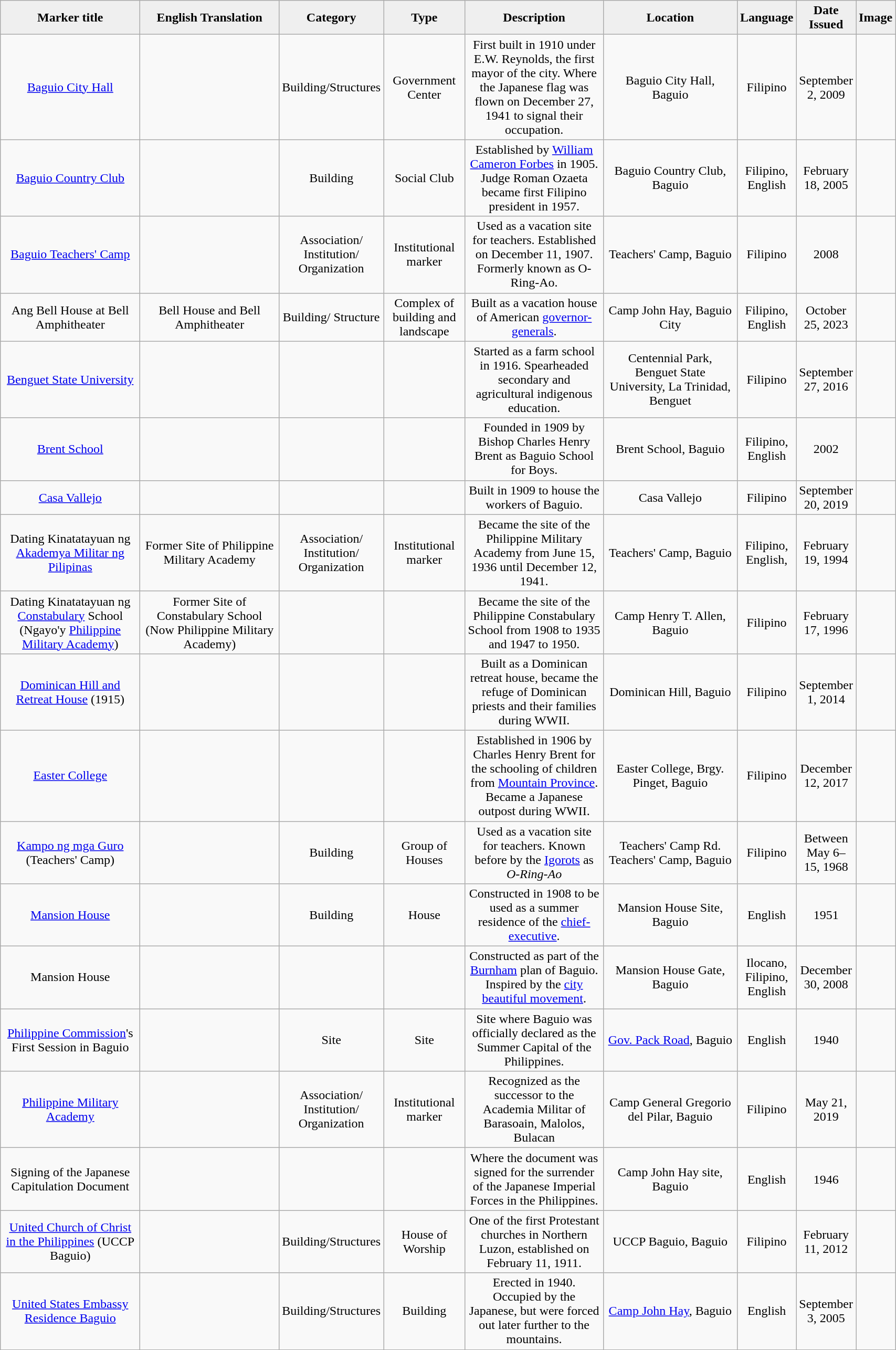<table class="wikitable" style="width:90%; text-align:center;">
<tr>
<th style="width:20%; background:#efefef;">Marker title</th>
<th style="width:20%; background:#efefef;">English Translation</th>
<th style="width:10%; background:#efefef;">Category</th>
<th style="width:10%; background:#efefef;">Type</th>
<th style="width:20%; background:#efefef;">Description</th>
<th style="width:20%; background:#efefef;">Location</th>
<th style="width:10%; background:#efefef;">Language</th>
<th style="width:10%; background:#efefef;">Date Issued</th>
<th style="width:10%; background:#efefef;">Image</th>
</tr>
<tr>
<td><a href='#'>Baguio City Hall</a></td>
<td></td>
<td>Building/Structures</td>
<td>Government Center</td>
<td>First built in 1910 under E.W. Reynolds, the first mayor of the city. Where the Japanese flag was flown on December 27, 1941 to signal their occupation.</td>
<td>Baguio City Hall, Baguio</td>
<td>Filipino</td>
<td>September 2, 2009</td>
<td></td>
</tr>
<tr>
<td><a href='#'>Baguio Country Club</a></td>
<td></td>
<td>Building</td>
<td>Social Club</td>
<td>Established by <a href='#'>William Cameron Forbes</a> in 1905. Judge Roman Ozaeta became first Filipino president in 1957.</td>
<td>Baguio Country Club, Baguio</td>
<td>Filipino, English</td>
<td>February 18, 2005</td>
<td> </td>
</tr>
<tr>
<td><a href='#'>Baguio Teachers' Camp</a></td>
<td></td>
<td>Association/<br>Institution/
Organization</td>
<td>Institutional marker</td>
<td>Used as a vacation site for teachers. Established on December 11, 1907. Formerly known as O-Ring-Ao.</td>
<td>Teachers' Camp, Baguio</td>
<td>Filipino</td>
<td>2008</td>
<td></td>
</tr>
<tr>
<td>Ang Bell House at Bell Amphitheater</td>
<td>Bell House and Bell Amphitheater</td>
<td>Building/ Structure</td>
<td>Complex of building and landscape</td>
<td>Built as a vacation house of American <a href='#'>governor-generals</a>.</td>
<td>Camp John Hay, Baguio City</td>
<td>Filipino, English</td>
<td>October 25, 2023</td>
<td> </td>
</tr>
<tr>
<td><a href='#'>Benguet State University</a></td>
<td></td>
<td></td>
<td></td>
<td>Started as a farm school in 1916. Spearheaded secondary and agricultural indigenous education.</td>
<td>Centennial Park, Benguet State University, La Trinidad, Benguet</td>
<td>Filipino</td>
<td>September 27, 2016</td>
<td></td>
</tr>
<tr>
<td><a href='#'>Brent School</a></td>
<td></td>
<td></td>
<td></td>
<td>Founded in 1909 by Bishop Charles Henry Brent as Baguio School for Boys.</td>
<td>Brent School, Baguio</td>
<td>Filipino, English</td>
<td>2002</td>
<td></td>
</tr>
<tr>
<td><a href='#'>Casa Vallejo</a></td>
<td></td>
<td></td>
<td></td>
<td>Built in 1909 to house the workers of Baguio.</td>
<td>Casa Vallejo</td>
<td>Filipino</td>
<td>September 20, 2019</td>
<td></td>
</tr>
<tr>
<td>Dating Kinatatayuan ng <a href='#'>Akademya Militar ng Pilipinas</a></td>
<td>Former Site of Philippine Military Academy</td>
<td>Association/<br>Institution/
Organization</td>
<td>Institutional marker</td>
<td>Became the site of the Philippine Military Academy from June 15, 1936 until December 12, 1941.</td>
<td>Teachers' Camp, Baguio</td>
<td>Filipino, English,</td>
<td>February 19, 1994</td>
<td></td>
</tr>
<tr>
<td>Dating Kinatatayuan ng <a href='#'>Constabulary</a> School (Ngayo'y <a href='#'>Philippine Military Academy</a>)</td>
<td>Former Site of Constabulary School (Now Philippine Military Academy)</td>
<td></td>
<td></td>
<td>Became the site of the Philippine Constabulary School from 1908 to 1935 and 1947 to 1950.</td>
<td>Camp Henry T. Allen, Baguio</td>
<td>Filipino</td>
<td>February 17, 1996</td>
<td></td>
</tr>
<tr>
<td><a href='#'>Dominican Hill and Retreat House</a> (1915)</td>
<td></td>
<td></td>
<td></td>
<td>Built as a Dominican retreat house, became the refuge of Dominican priests and their families during WWII.</td>
<td>Dominican Hill, Baguio</td>
<td>Filipino</td>
<td>September 1, 2014</td>
<td></td>
</tr>
<tr>
<td><a href='#'>Easter College</a></td>
<td></td>
<td></td>
<td></td>
<td>Established in 1906 by Charles Henry Brent for the schooling of children from <a href='#'>Mountain Province</a>. Became a Japanese outpost during WWII.</td>
<td>Easter College, Brgy. Pinget, Baguio</td>
<td>Filipino</td>
<td>December 12, 2017</td>
<td></td>
</tr>
<tr>
<td><a href='#'>Kampo ng mga Guro</a> (Teachers' Camp)</td>
<td></td>
<td>Building</td>
<td>Group of Houses</td>
<td>Used as a vacation site for teachers. Known before by the <a href='#'>Igorots</a> as <em>O-Ring-Ao</em></td>
<td>Teachers' Camp Rd. Teachers' Camp, Baguio</td>
<td>Filipino</td>
<td>Between May 6–15, 1968</td>
<td></td>
</tr>
<tr>
<td><a href='#'>Mansion House</a></td>
<td></td>
<td>Building</td>
<td>House</td>
<td>Constructed in 1908 to be used as a summer residence of the <a href='#'>chief-executive</a>.</td>
<td>Mansion House Site, Baguio</td>
<td>English</td>
<td>1951</td>
<td></td>
</tr>
<tr>
<td>Mansion House</td>
<td></td>
<td></td>
<td></td>
<td>Constructed as part of the <a href='#'>Burnham</a> plan of Baguio. Inspired by the <a href='#'>city beautiful movement</a>.</td>
<td>Mansion House Gate, Baguio</td>
<td>Ilocano, Filipino, English</td>
<td>December 30, 2008</td>
<td></td>
</tr>
<tr>
<td><a href='#'>Philippine Commission</a>'s First Session in Baguio</td>
<td></td>
<td>Site</td>
<td>Site</td>
<td>Site where Baguio was officially declared as the Summer Capital of the Philippines.</td>
<td><a href='#'>Gov. Pack Road</a>, Baguio</td>
<td>English</td>
<td>1940</td>
<td></td>
</tr>
<tr>
<td><a href='#'>Philippine Military Academy</a></td>
<td></td>
<td>Association/<br>Institution/
Organization</td>
<td>Institutional marker</td>
<td>Recognized as the successor to the Academia Militar of Barasoain, Malolos, Bulacan</td>
<td>Camp General Gregorio del Pilar, Baguio</td>
<td>Filipino</td>
<td>May 21, 2019</td>
<td></td>
</tr>
<tr>
<td>Signing of the Japanese Capitulation Document</td>
<td></td>
<td></td>
<td></td>
<td>Where the document was signed for the surrender of the Japanese Imperial Forces in the Philippines.</td>
<td>Camp John Hay site, Baguio</td>
<td>English</td>
<td>1946</td>
<td></td>
</tr>
<tr>
<td><a href='#'>United Church of Christ in the Philippines</a> (UCCP Baguio)</td>
<td></td>
<td>Building/Structures</td>
<td>House of Worship</td>
<td>One of the first Protestant churches in Northern Luzon, established on February 11, 1911.</td>
<td>UCCP Baguio, Baguio</td>
<td>Filipino</td>
<td>February 11, 2012</td>
<td></td>
</tr>
<tr>
<td><a href='#'>United States Embassy Residence Baguio</a></td>
<td></td>
<td>Building/Structures</td>
<td>Building</td>
<td>Erected in 1940. Occupied by the Japanese, but were forced out later further to the mountains.</td>
<td><a href='#'>Camp John Hay</a>, Baguio</td>
<td>English</td>
<td>September 3, 2005</td>
<td></td>
</tr>
</table>
